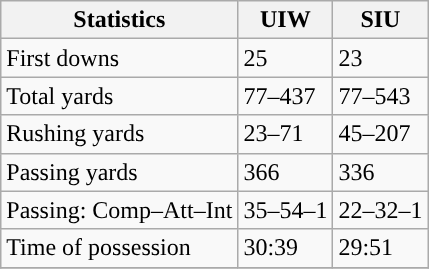<table class="wikitable" style="float: left;">
<tr>
<th>Statistics</th>
<th>UIW</th>
<th>SIU</th>
</tr>
<tr>
<td>First downs</td>
<td>25</td>
<td>23</td>
</tr>
<tr>
<td>Total yards</td>
<td>77–437</td>
<td>77–543</td>
</tr>
<tr>
<td>Rushing yards</td>
<td>23–71</td>
<td>45–207</td>
</tr>
<tr>
<td>Passing yards</td>
<td>366</td>
<td>336</td>
</tr>
<tr>
<td>Passing: Comp–Att–Int</td>
<td>35–54–1</td>
<td>22–32–1</td>
</tr>
<tr>
<td>Time of possession</td>
<td>30:39</td>
<td>29:51</td>
</tr>
<tr>
</tr>
</table>
